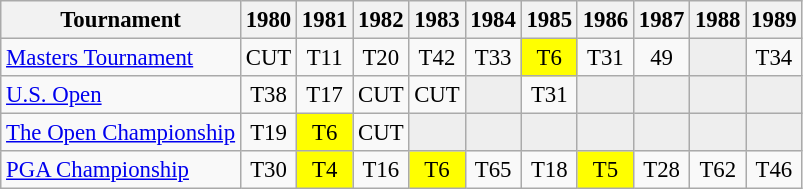<table class="wikitable" style="font-size:95%;text-align:center;">
<tr>
<th>Tournament</th>
<th>1980</th>
<th>1981</th>
<th>1982</th>
<th>1983</th>
<th>1984</th>
<th>1985</th>
<th>1986</th>
<th>1987</th>
<th>1988</th>
<th>1989</th>
</tr>
<tr>
<td align=left><a href='#'>Masters Tournament</a></td>
<td>CUT</td>
<td>T11</td>
<td>T20</td>
<td>T42</td>
<td>T33</td>
<td style="background:yellow;">T6</td>
<td>T31</td>
<td>49</td>
<td style="background:#eeeeee;"></td>
<td>T34</td>
</tr>
<tr>
<td align=left><a href='#'>U.S. Open</a></td>
<td>T38</td>
<td>T17</td>
<td>CUT</td>
<td>CUT</td>
<td style="background:#eeeeee;"></td>
<td>T31</td>
<td style="background:#eeeeee;"></td>
<td style="background:#eeeeee;"></td>
<td style="background:#eeeeee;"></td>
<td style="background:#eeeeee;"></td>
</tr>
<tr>
<td align=left><a href='#'>The Open Championship</a></td>
<td>T19</td>
<td style="background:yellow;">T6</td>
<td>CUT</td>
<td style="background:#eeeeee;"></td>
<td style="background:#eeeeee;"></td>
<td style="background:#eeeeee;"></td>
<td style="background:#eeeeee;"></td>
<td style="background:#eeeeee;"></td>
<td style="background:#eeeeee;"></td>
<td style="background:#eeeeee;"></td>
</tr>
<tr>
<td align=left><a href='#'>PGA Championship</a></td>
<td>T30</td>
<td style="background:yellow;">T4</td>
<td>T16</td>
<td style="background:yellow;">T6</td>
<td>T65</td>
<td>T18</td>
<td style="background:yellow;">T5</td>
<td>T28</td>
<td>T62</td>
<td>T46</td>
</tr>
</table>
